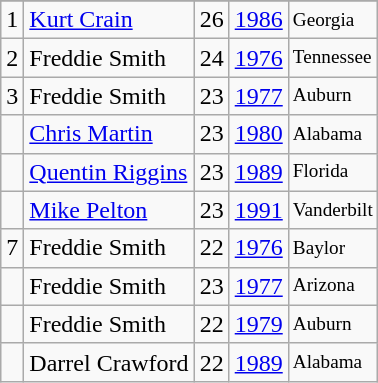<table class="wikitable">
<tr>
</tr>
<tr>
<td>1</td>
<td><a href='#'>Kurt Crain</a></td>
<td>26</td>
<td><a href='#'>1986</a></td>
<td style="font-size:80%;">Georgia</td>
</tr>
<tr>
<td>2</td>
<td>Freddie Smith</td>
<td>24</td>
<td><a href='#'>1976</a></td>
<td style="font-size:80%;">Tennessee</td>
</tr>
<tr>
<td>3</td>
<td>Freddie Smith</td>
<td>23</td>
<td><a href='#'>1977</a></td>
<td style="font-size:80%;">Auburn</td>
</tr>
<tr>
<td></td>
<td><a href='#'>Chris Martin</a></td>
<td>23</td>
<td><a href='#'>1980</a></td>
<td style="font-size:80%;">Alabama</td>
</tr>
<tr>
<td></td>
<td><a href='#'>Quentin Riggins</a></td>
<td>23</td>
<td><a href='#'>1989</a></td>
<td style="font-size:80%;">Florida</td>
</tr>
<tr>
<td></td>
<td><a href='#'>Mike Pelton</a></td>
<td>23</td>
<td><a href='#'>1991</a></td>
<td style="font-size:80%;">Vanderbilt</td>
</tr>
<tr>
<td>7</td>
<td>Freddie Smith</td>
<td>22</td>
<td><a href='#'>1976</a></td>
<td style="font-size:80%;">Baylor</td>
</tr>
<tr>
<td></td>
<td>Freddie Smith</td>
<td>23</td>
<td><a href='#'>1977</a></td>
<td style="font-size:80%;">Arizona</td>
</tr>
<tr>
<td></td>
<td>Freddie Smith</td>
<td>22</td>
<td><a href='#'>1979</a></td>
<td style="font-size:80%;">Auburn</td>
</tr>
<tr>
<td></td>
<td>Darrel Crawford</td>
<td>22</td>
<td><a href='#'>1989</a></td>
<td style="font-size:80%;">Alabama</td>
</tr>
</table>
